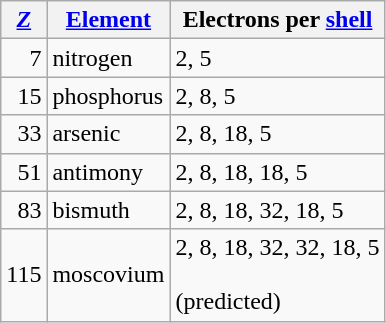<table class="wikitable" style="white-space:nowrap;">
<tr>
<th><em><a href='#'>Z</a></em></th>
<th><a href='#'>Element</a></th>
<th>Electrons per <a href='#'>shell</a></th>
</tr>
<tr>
<td align=right>7</td>
<td>nitrogen</td>
<td>2, 5</td>
</tr>
<tr>
<td align=right>15</td>
<td>phosphorus</td>
<td>2, 8, 5</td>
</tr>
<tr>
<td align=right>33</td>
<td>arsenic</td>
<td>2, 8, 18, 5</td>
</tr>
<tr>
<td align=right>51</td>
<td>antimony</td>
<td>2, 8, 18, 18, 5</td>
</tr>
<tr>
<td align=right>83</td>
<td>bismuth</td>
<td>2, 8, 18, 32, 18, 5</td>
</tr>
<tr>
<td align=right>115</td>
<td>moscovium</td>
<td>2, 8, 18, 32, 32, 18, 5 <br><br><div>(predicted)</div></td>
</tr>
</table>
